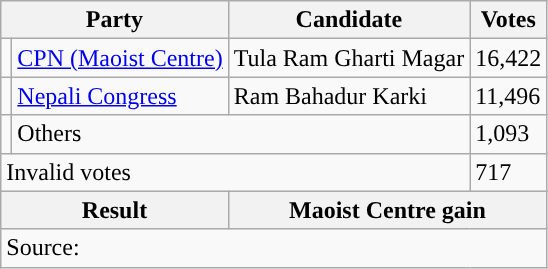<table class="wikitable">
<tr>
<th colspan="2">Party</th>
<th>Candidate</th>
<th>Votes</th>
</tr>
<tr>
<td style="background-color:"></td>
<td><a href='#'>CPN (Maoist Centre)</a></td>
<td>Tula Ram Gharti Magar</td>
<td>16,422</td>
</tr>
<tr>
<td style="background-color:"></td>
<td><a href='#'>Nepali Congress</a></td>
<td>Ram Bahadur Karki</td>
<td>11,496</td>
</tr>
<tr>
<td></td>
<td colspan="2">Others</td>
<td>1,093</td>
</tr>
<tr>
<td colspan="3">Invalid votes</td>
<td>717</td>
</tr>
<tr>
<th colspan="2">Result</th>
<th colspan="2">Maoist Centre gain</th>
</tr>
<tr>
<td colspan="4">Source: </td>
</tr>
</table>
